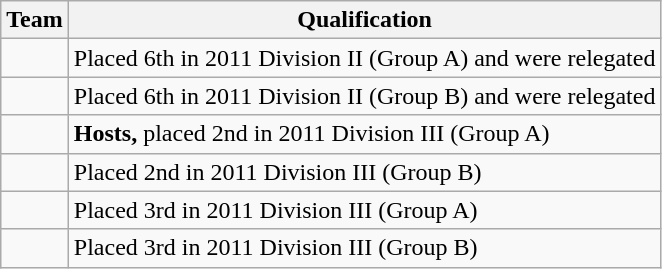<table class="wikitable">
<tr>
<th>Team</th>
<th>Qualification</th>
</tr>
<tr>
<td></td>
<td>Placed 6th in 2011 Division II (Group A) and were relegated</td>
</tr>
<tr>
<td></td>
<td>Placed 6th in 2011 Division II (Group B) and were relegated</td>
</tr>
<tr>
<td></td>
<td><strong>Hosts,</strong> placed 2nd in 2011 Division III (Group A)</td>
</tr>
<tr>
<td></td>
<td>Placed 2nd in 2011 Division III (Group B)</td>
</tr>
<tr>
<td></td>
<td>Placed 3rd in 2011 Division III (Group A)</td>
</tr>
<tr>
<td></td>
<td>Placed 3rd in 2011 Division III (Group B)</td>
</tr>
</table>
